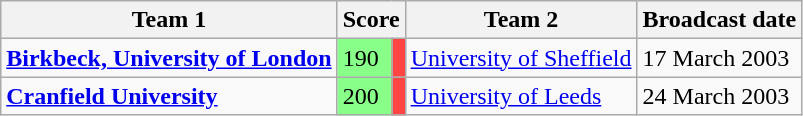<table class="wikitable" border="1">
<tr>
<th>Team 1</th>
<th colspan=2>Score</th>
<th>Team 2</th>
<th>Broadcast date</th>
</tr>
<tr>
<td><strong><a href='#'>Birkbeck, University of London</a></strong></td>
<td style="background:#88ff88">190</td>
<td style="background:#ff4444"></td>
<td><a href='#'>University of Sheffield</a></td>
<td>17 March 2003</td>
</tr>
<tr>
<td><strong><a href='#'>Cranfield University</a></strong></td>
<td style="background:#88ff88">200</td>
<td style="background:#ff4444"></td>
<td><a href='#'>University of Leeds</a></td>
<td>24 March 2003</td>
</tr>
</table>
